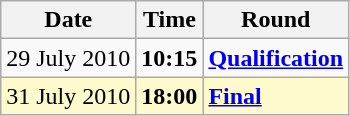<table class="wikitable">
<tr>
<th>Date</th>
<th>Time</th>
<th>Round</th>
</tr>
<tr>
<td>29 July 2010</td>
<td><strong>10:15</strong></td>
<td><strong><a href='#'>Qualification</a></strong></td>
</tr>
<tr style=background:lemonchiffon>
<td>31 July 2010</td>
<td><strong>18:00</strong></td>
<td><strong><a href='#'>Final</a></strong></td>
</tr>
</table>
